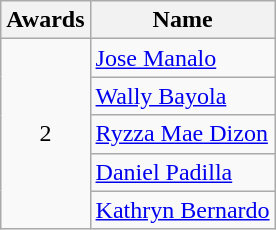<table class="wikitable" style="text-align:center">
<tr>
<th scope="col">Awards</th>
<th scope="col">Name</th>
</tr>
<tr>
<td rowspan=5>2</td>
<td align=left><a href='#'>Jose Manalo</a></td>
</tr>
<tr>
<td align=left><a href='#'>Wally Bayola</a></td>
</tr>
<tr>
<td align=left><a href='#'>Ryzza Mae Dizon</a></td>
</tr>
<tr>
<td align=left><a href='#'>Daniel Padilla</a></td>
</tr>
<tr>
<td align=left><a href='#'>Kathryn Bernardo</a></td>
</tr>
</table>
